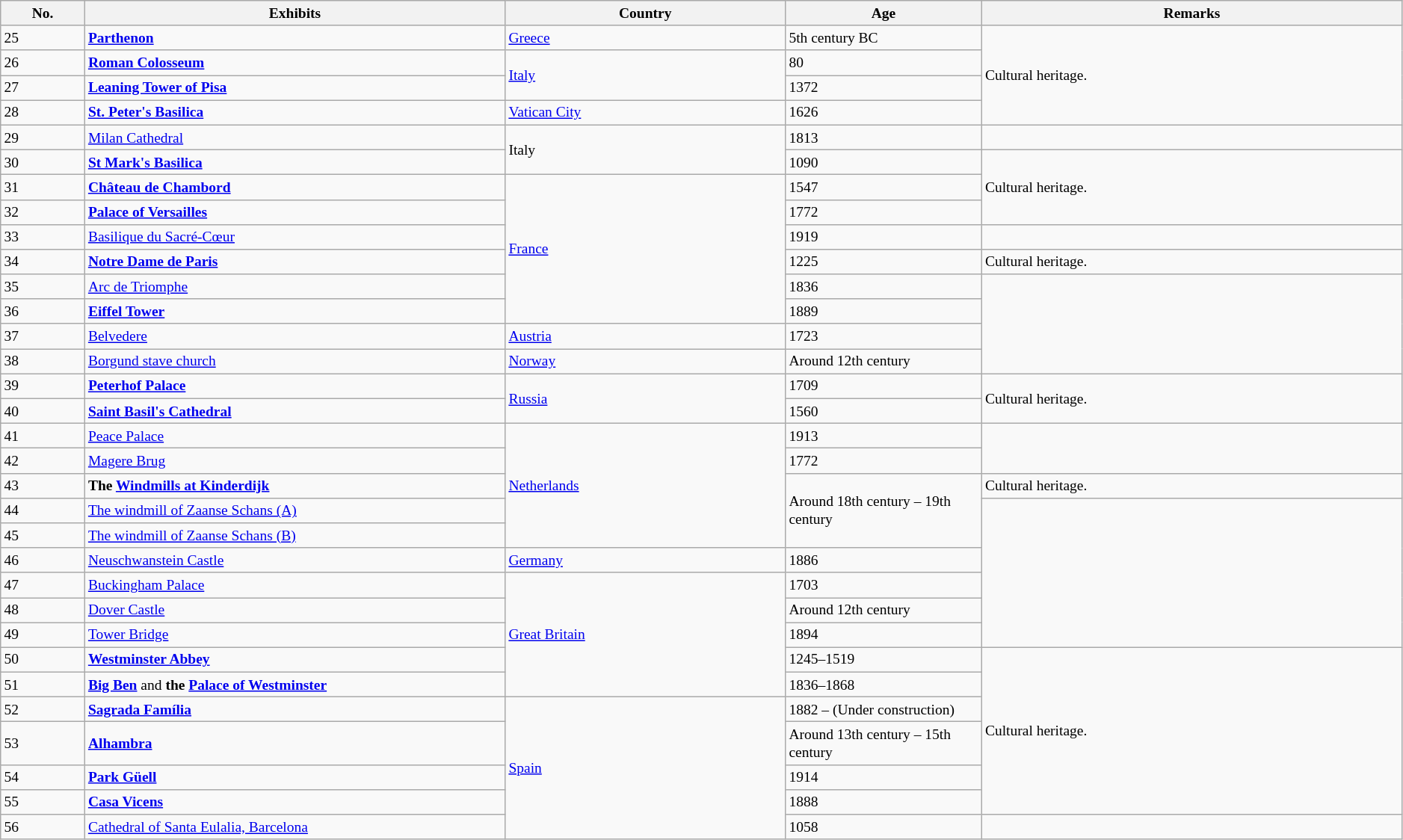<table class="wikitable" style="text-align:left;font-size:small;">
<tr>
<th width=6%>No.</th>
<th width=30%>Exhibits</th>
<th width=20%>Country</th>
<th width=14%>Age</th>
<th width=32%>Remarks</th>
</tr>
<tr>
<td>25</td>
<td><strong><a href='#'>Parthenon</a></strong></td>
<td> <a href='#'>Greece</a></td>
<td>5th century BC</td>
<td rowspan="4">Cultural heritage.</td>
</tr>
<tr>
<td>26</td>
<td><strong><a href='#'>Roman Colosseum</a></strong></td>
<td rowspan="2"> <a href='#'>Italy</a></td>
<td>80</td>
</tr>
<tr>
<td>27</td>
<td><strong><a href='#'>Leaning Tower of Pisa</a></strong></td>
<td>1372</td>
</tr>
<tr>
<td>28</td>
<td><strong><a href='#'>St. Peter's Basilica</a></strong></td>
<td> <a href='#'>Vatican City</a></td>
<td>1626</td>
</tr>
<tr>
<td>29</td>
<td><a href='#'>Milan Cathedral</a></td>
<td rowspan="2"> Italy</td>
<td>1813</td>
</tr>
<tr>
<td>30</td>
<td><strong><a href='#'>St Mark's Basilica</a></strong></td>
<td>1090</td>
<td rowspan="3">Cultural heritage.</td>
</tr>
<tr>
<td>31</td>
<td><strong><a href='#'>Château de Chambord</a></strong></td>
<td rowspan="6"> <a href='#'>France</a></td>
<td>1547</td>
</tr>
<tr>
<td>32</td>
<td><strong><a href='#'>Palace of Versailles</a></strong></td>
<td>1772</td>
</tr>
<tr>
<td>33</td>
<td><a href='#'>Basilique du Sacré-Cœur</a></td>
<td>1919</td>
</tr>
<tr>
<td>34</td>
<td><strong><a href='#'>Notre Dame de Paris</a></strong></td>
<td>1225</td>
<td>Cultural heritage.</td>
</tr>
<tr>
<td>35</td>
<td><a href='#'>Arc de Triomphe</a></td>
<td>1836</td>
</tr>
<tr>
<td>36</td>
<td><strong><a href='#'>Eiffel Tower</a></strong></td>
<td>1889</td>
</tr>
<tr>
<td>37</td>
<td><a href='#'>Belvedere</a></td>
<td> <a href='#'>Austria</a></td>
<td>1723</td>
</tr>
<tr>
<td>38</td>
<td><a href='#'>Borgund stave church</a></td>
<td> <a href='#'>Norway</a></td>
<td>Around 12th century</td>
</tr>
<tr>
<td>39</td>
<td><strong><a href='#'>Peterhof Palace</a></strong></td>
<td rowspan="2"> <a href='#'>Russia</a></td>
<td>1709</td>
<td rowspan="2">Cultural heritage.</td>
</tr>
<tr>
<td>40</td>
<td><strong><a href='#'>Saint Basil's Cathedral</a></strong></td>
<td>1560</td>
</tr>
<tr>
<td>41</td>
<td><a href='#'>Peace Palace</a></td>
<td rowspan="5"> <a href='#'>Netherlands</a></td>
<td>1913</td>
</tr>
<tr>
<td>42</td>
<td><a href='#'>Magere Brug</a></td>
<td>1772</td>
</tr>
<tr>
<td>43</td>
<td><strong>The <a href='#'>Windmills at Kinderdijk</a></strong></td>
<td rowspan="3">Around 18th century – 19th century</td>
<td>Cultural heritage.</td>
</tr>
<tr>
<td>44</td>
<td><a href='#'>The windmill of Zaanse Schans (A)</a></td>
</tr>
<tr>
<td>45</td>
<td><a href='#'>The windmill of Zaanse Schans (B)</a></td>
</tr>
<tr>
<td>46</td>
<td><a href='#'>Neuschwanstein Castle</a></td>
<td> <a href='#'>Germany</a></td>
<td>1886</td>
</tr>
<tr>
<td>47</td>
<td><a href='#'>Buckingham Palace</a></td>
<td rowspan="5"> <a href='#'>Great Britain</a></td>
<td>1703</td>
</tr>
<tr>
<td>48</td>
<td><a href='#'>Dover Castle</a></td>
<td>Around 12th century</td>
</tr>
<tr>
<td>49</td>
<td><a href='#'>Tower Bridge</a></td>
<td>1894</td>
</tr>
<tr>
<td>50</td>
<td><strong><a href='#'>Westminster Abbey</a></strong></td>
<td>1245–1519</td>
<td rowspan="6">Cultural heritage.</td>
</tr>
<tr>
<td>51</td>
<td><strong><a href='#'>Big Ben</a></strong> and <strong> the <a href='#'>Palace of Westminster</a></strong></td>
<td>1836–1868</td>
</tr>
<tr>
<td>52</td>
<td><strong><a href='#'>Sagrada Família</a></strong></td>
<td rowspan="5"> <a href='#'>Spain</a></td>
<td>1882 – (Under construction)</td>
</tr>
<tr>
<td>53</td>
<td><strong><a href='#'>Alhambra</a></strong></td>
<td>Around 13th century – 15th century</td>
</tr>
<tr>
<td>54</td>
<td><strong><a href='#'>Park Güell</a></strong></td>
<td>1914</td>
</tr>
<tr>
<td>55</td>
<td><strong><a href='#'>Casa Vicens</a></strong></td>
<td>1888</td>
</tr>
<tr>
<td>56</td>
<td><a href='#'>Cathedral of Santa Eulalia, Barcelona</a></td>
<td>1058</td>
</tr>
</table>
